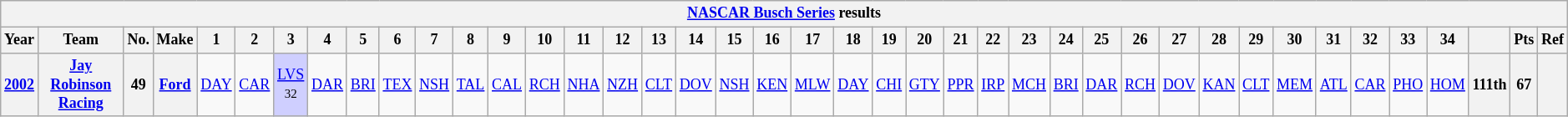<table class="wikitable" style="text-align:center; font-size:75%">
<tr>
<th colspan=42><a href='#'>NASCAR Busch Series</a> results</th>
</tr>
<tr>
<th>Year</th>
<th>Team</th>
<th>No.</th>
<th>Make</th>
<th>1</th>
<th>2</th>
<th>3</th>
<th>4</th>
<th>5</th>
<th>6</th>
<th>7</th>
<th>8</th>
<th>9</th>
<th>10</th>
<th>11</th>
<th>12</th>
<th>13</th>
<th>14</th>
<th>15</th>
<th>16</th>
<th>17</th>
<th>18</th>
<th>19</th>
<th>20</th>
<th>21</th>
<th>22</th>
<th>23</th>
<th>24</th>
<th>25</th>
<th>26</th>
<th>27</th>
<th>28</th>
<th>29</th>
<th>30</th>
<th>31</th>
<th>32</th>
<th>33</th>
<th>34</th>
<th></th>
<th>Pts</th>
<th>Ref</th>
</tr>
<tr>
<th><a href='#'>2002</a></th>
<th><a href='#'>Jay Robinson Racing</a></th>
<th>49</th>
<th><a href='#'>Ford</a></th>
<td><a href='#'>DAY</a></td>
<td><a href='#'>CAR</a></td>
<td style="background:#CFCFFF;"><a href='#'>LVS</a><br><small>32</small></td>
<td><a href='#'>DAR</a></td>
<td><a href='#'>BRI</a></td>
<td><a href='#'>TEX</a></td>
<td><a href='#'>NSH</a></td>
<td><a href='#'>TAL</a></td>
<td><a href='#'>CAL</a></td>
<td><a href='#'>RCH</a></td>
<td><a href='#'>NHA</a></td>
<td><a href='#'>NZH</a></td>
<td><a href='#'>CLT</a></td>
<td><a href='#'>DOV</a></td>
<td><a href='#'>NSH</a></td>
<td><a href='#'>KEN</a></td>
<td><a href='#'>MLW</a></td>
<td><a href='#'>DAY</a></td>
<td><a href='#'>CHI</a></td>
<td><a href='#'>GTY</a></td>
<td><a href='#'>PPR</a></td>
<td><a href='#'>IRP</a></td>
<td><a href='#'>MCH</a></td>
<td><a href='#'>BRI</a></td>
<td><a href='#'>DAR</a></td>
<td><a href='#'>RCH</a></td>
<td><a href='#'>DOV</a></td>
<td><a href='#'>KAN</a></td>
<td><a href='#'>CLT</a></td>
<td><a href='#'>MEM</a></td>
<td><a href='#'>ATL</a></td>
<td><a href='#'>CAR</a></td>
<td><a href='#'>PHO</a></td>
<td><a href='#'>HOM</a></td>
<th>111th</th>
<th>67</th>
<th></th>
</tr>
</table>
